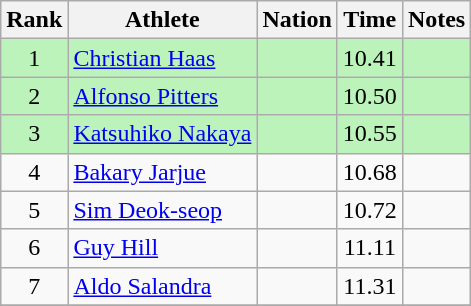<table class="wikitable sortable" style="text-align:center">
<tr>
<th>Rank</th>
<th>Athlete</th>
<th>Nation</th>
<th>Time</th>
<th>Notes</th>
</tr>
<tr bgcolor=bbf3bb>
<td>1</td>
<td align=left><a href='#'>Christian Haas</a></td>
<td align=left></td>
<td>10.41</td>
<td></td>
</tr>
<tr bgcolor=bbf3bb>
<td>2</td>
<td align=left><a href='#'>Alfonso Pitters</a></td>
<td align=left></td>
<td>10.50</td>
<td></td>
</tr>
<tr bgcolor=bbf3bb>
<td>3</td>
<td align=left><a href='#'>Katsuhiko Nakaya</a></td>
<td align=left></td>
<td>10.55</td>
<td></td>
</tr>
<tr>
<td>4</td>
<td align=left><a href='#'>Bakary Jarjue</a></td>
<td align=left></td>
<td>10.68</td>
<td></td>
</tr>
<tr>
<td>5</td>
<td align=left><a href='#'>Sim Deok-seop</a></td>
<td align=left></td>
<td>10.72</td>
<td></td>
</tr>
<tr>
<td>6</td>
<td align=left><a href='#'>Guy Hill</a></td>
<td align=left></td>
<td>11.11</td>
<td></td>
</tr>
<tr>
<td>7</td>
<td align=left><a href='#'>Aldo Salandra</a></td>
<td align=left></td>
<td>11.31</td>
<td></td>
</tr>
<tr>
</tr>
</table>
